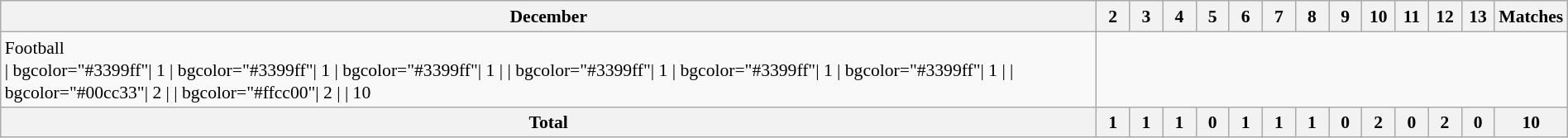<table class="wikitable" style="margin:0.5em auto; font-size:90%; line-height:1.25em; text-align:center">
<tr>
<th>December</th>
<th width=20px>2</th>
<th width=20px>3</th>
<th width=20px>4</th>
<th width=20px>5</th>
<th width=20px>6</th>
<th width=20px>7</th>
<th width=20px>8</th>
<th width=20px>9</th>
<th width=20px>10</th>
<th width=20px>11</th>
<th width=20px>12</th>
<th width=20px>13</th>
<th>Matches</th>
</tr>
<tr style="text-align:center;">
<td style="text-align:left;">Football<br>| bgcolor="#3399ff"| 1
| bgcolor="#3399ff"| 1
| bgcolor="#3399ff"| 1
|
| bgcolor="#3399ff"| 1
| bgcolor="#3399ff"| 1
| bgcolor="#3399ff"| 1
|
| bgcolor="#00cc33"| 2
|
| bgcolor="#ffcc00"| 2
|
| 10</td>
</tr>
<tr>
<th>Total</th>
<th>1</th>
<th>1</th>
<th>1</th>
<th>0</th>
<th>1</th>
<th>1</th>
<th>1</th>
<th>0</th>
<th>2</th>
<th>0</th>
<th>2</th>
<th>0</th>
<th>10</th>
</tr>
</table>
